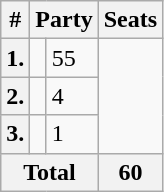<table class="wikitable sortable">
<tr>
<th>#</th>
<th colspan="2">Party</th>
<th>Seats</th>
</tr>
<tr>
<th>1.</th>
<td></td>
<td>55</td>
</tr>
<tr>
<th>2.</th>
<td></td>
<td>4</td>
</tr>
<tr>
<th>3.</th>
<td></td>
<td>1</td>
</tr>
<tr>
<th colspan="3">Total</th>
<th>60</th>
</tr>
</table>
